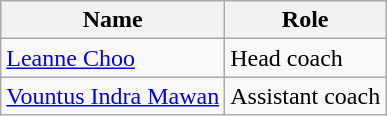<table class="wikitable">
<tr>
<th>Name</th>
<th>Role</th>
</tr>
<tr>
<td> <a href='#'>Leanne Choo</a></td>
<td>Head coach</td>
</tr>
<tr>
<td> <a href='#'>Vountus Indra Mawan</a></td>
<td>Assistant coach</td>
</tr>
</table>
